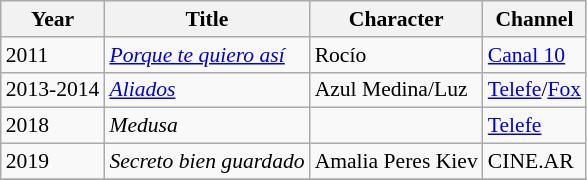<table class="wikitable" style="font-size: 90%;">
<tr>
<th>Year</th>
<th>Title</th>
<th>Character</th>
<th>Channel</th>
</tr>
<tr>
<td>2011</td>
<td><em><a href='#'>Porque te quiero así</a></em></td>
<td>Rocío</td>
<td><a href='#'>Canal 10</a></td>
</tr>
<tr>
<td>2013-2014</td>
<td><em><a href='#'>Aliados</a></em></td>
<td>Azul Medina/Luz</td>
<td><a href='#'>Telefe</a>/<a href='#'>Fox</a></td>
</tr>
<tr>
<td>2018</td>
<td><em>Medusa</em></td>
<td></td>
<td><a href='#'>Telefe</a></td>
</tr>
<tr>
<td>2019</td>
<td><em>Secreto bien guardado</em></td>
<td>Amalia Peres Kiev</td>
<td>CINE.AR</td>
</tr>
<tr>
</tr>
</table>
